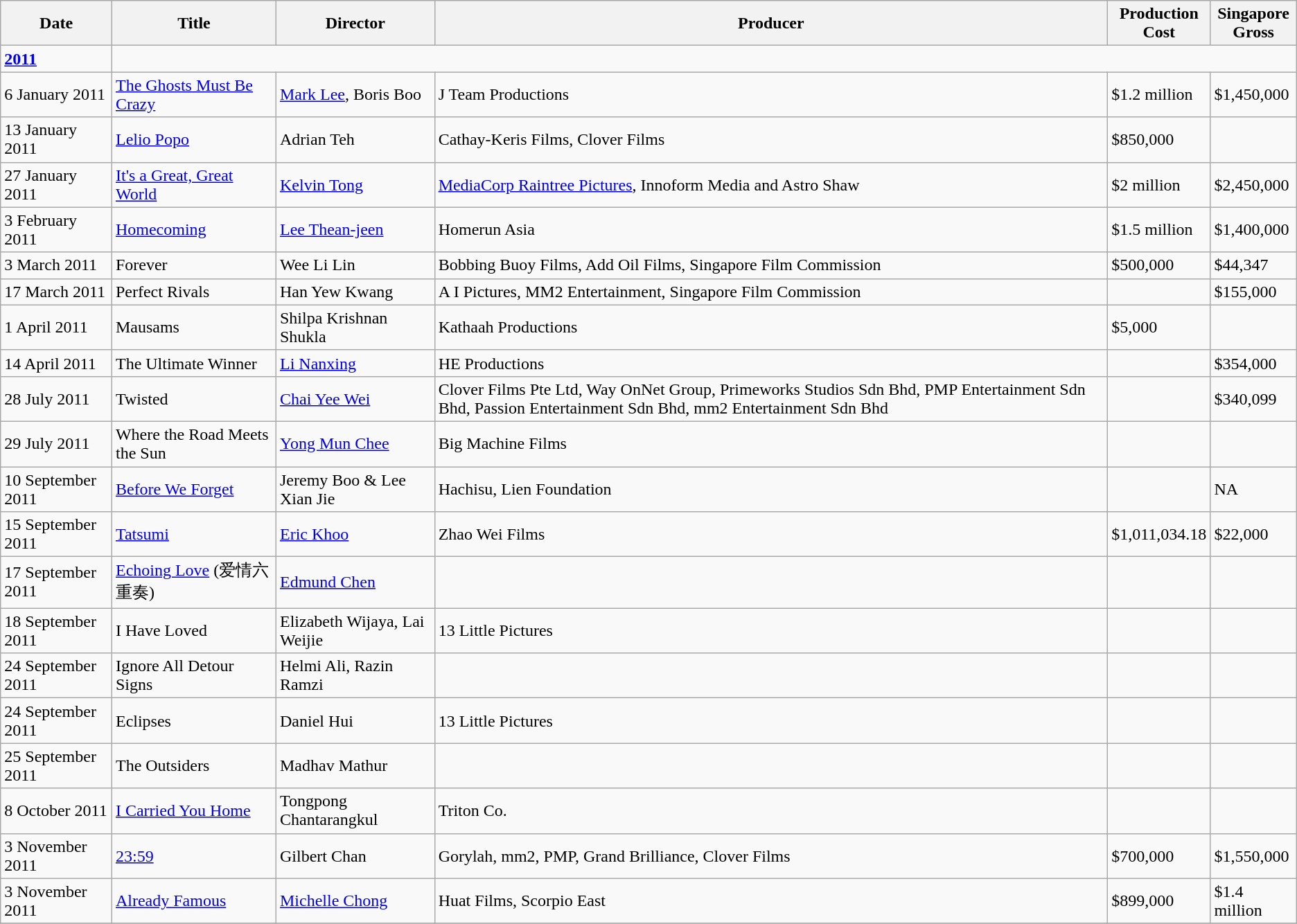<table class="wikitable sortable">
<tr>
<th>Date</th>
<th>Title</th>
<th>Director</th>
<th>Producer</th>
<th>Production<br> Cost</th>
<th>Singapore<br> Gross</th>
</tr>
<tr>
<td><strong><a href='#'>2011</a></strong></td>
</tr>
<tr>
<td>6 January 2011</td>
<td><a href='#'>The Ghosts Must Be Crazy</a></td>
<td><a href='#'>Mark Lee</a>, Boris Boo</td>
<td>J Team Productions</td>
<td>$1.2 million</td>
<td>$1,450,000</td>
</tr>
<tr>
<td>13 January 2011</td>
<td><a href='#'>Lelio Popo</a></td>
<td>Adrian Teh</td>
<td>Cathay-Keris Films, Clover Films</td>
<td>$850,000</td>
<td></td>
</tr>
<tr>
<td>27 January 2011</td>
<td><a href='#'>It's a Great, Great World</a></td>
<td><a href='#'>Kelvin Tong</a></td>
<td><a href='#'>MediaCorp Raintree Pictures</a>, Innoform Media and Astro Shaw</td>
<td>$2 million</td>
<td>$2,450,000</td>
</tr>
<tr>
<td>3 February 2011</td>
<td><a href='#'>Homecoming</a></td>
<td><a href='#'>Lee Thean-jeen</a></td>
<td>Homerun Asia</td>
<td>$1.5 million</td>
<td>$1,400,000</td>
</tr>
<tr>
<td>3 March 2011</td>
<td>Forever</td>
<td>Wee Li Lin</td>
<td>Bobbing Buoy Films, Add Oil Films, Singapore Film Commission</td>
<td>$500,000</td>
<td>$44,347</td>
</tr>
<tr>
<td>17 March 2011</td>
<td>Perfect Rivals</td>
<td>Han Yew Kwang</td>
<td>A I Pictures, MM2 Entertainment, Singapore Film Commission</td>
<td></td>
<td>$155,000</td>
</tr>
<tr>
<td>1 April 2011</td>
<td>Mausams</td>
<td>Shilpa Krishnan Shukla</td>
<td>Kathaah Productions</td>
<td>$5,000</td>
<td></td>
</tr>
<tr>
<td>14 April 2011</td>
<td>The Ultimate Winner</td>
<td><a href='#'>Li Nanxing</a></td>
<td>HE Productions</td>
<td></td>
<td>$354,000</td>
</tr>
<tr>
<td>28 July 2011</td>
<td>Twisted</td>
<td><a href='#'>Chai Yee Wei</a></td>
<td>Clover Films Pte Ltd, Way OnNet Group, Primeworks Studios Sdn Bhd, PMP Entertainment Sdn Bhd, Passion Entertainment Sdn Bhd, mm2 Entertainment Sdn Bhd</td>
<td></td>
<td>$340,099</td>
</tr>
<tr>
<td>29 July 2011</td>
<td>Where the Road Meets the Sun</td>
<td><a href='#'>Yong Mun Chee</a></td>
<td>Big Machine Films</td>
<td></td>
<td></td>
</tr>
<tr>
<td>10 September 2011</td>
<td><a href='#'>Before We Forget</a></td>
<td>Jeremy Boo & Lee Xian Jie</td>
<td>Hachisu, Lien Foundation</td>
<td></td>
<td>NA</td>
</tr>
<tr>
<td>15 September 2011</td>
<td><a href='#'>Tatsumi</a></td>
<td><a href='#'>Eric Khoo</a></td>
<td>Zhao Wei Films</td>
<td>$1,011,034.18</td>
<td>$22,000</td>
</tr>
<tr>
<td>17 September 2011</td>
<td><a href='#'>Echoing Love</a> (爱情六重奏)</td>
<td><a href='#'>Edmund Chen</a></td>
<td></td>
<td></td>
<td></td>
</tr>
<tr>
<td>18 September 2011</td>
<td>I Have Loved</td>
<td>Elizabeth Wijaya, Lai Weijie</td>
<td>13 Little Pictures</td>
<td></td>
<td></td>
</tr>
<tr>
<td>24 September 2011</td>
<td>Ignore All Detour Signs</td>
<td>Helmi Ali, Razin Ramzi</td>
<td></td>
<td></td>
<td></td>
</tr>
<tr>
<td>24 September 2011</td>
<td>Eclipses</td>
<td>Daniel Hui</td>
<td>13 Little Pictures</td>
<td></td>
<td></td>
</tr>
<tr>
<td>25 September 2011</td>
<td>The Outsiders</td>
<td>Madhav Mathur</td>
<td></td>
<td></td>
<td></td>
</tr>
<tr>
<td>8 October 2011</td>
<td><a href='#'>I Carried You Home</a></td>
<td>Tongpong Chantarangkul</td>
<td>Triton Co.</td>
<td></td>
<td></td>
</tr>
<tr>
<td>3 November 2011</td>
<td><a href='#'>23:59</a></td>
<td>Gilbert Chan</td>
<td>Gorylah, mm2, PMP, Grand Brilliance, Clover Films</td>
<td>$700,000</td>
<td>$1,550,000</td>
</tr>
<tr>
<td>3 November 2011</td>
<td><a href='#'>Already Famous</a></td>
<td><a href='#'>Michelle Chong</a></td>
<td>Huat Films, Scorpio East</td>
<td>$899,000</td>
<td>$1.4 million</td>
</tr>
<tr>
</tr>
</table>
